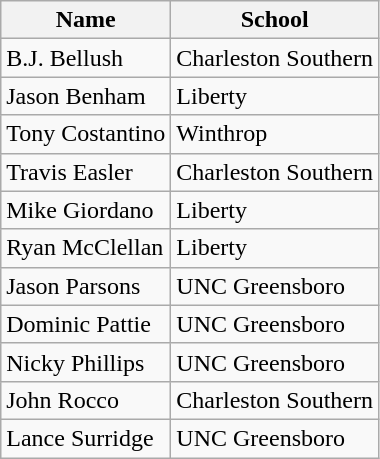<table class=wikitable>
<tr>
<th>Name</th>
<th>School</th>
</tr>
<tr>
<td>B.J. Bellush</td>
<td>Charleston Southern</td>
</tr>
<tr>
<td>Jason Benham</td>
<td>Liberty</td>
</tr>
<tr>
<td>Tony Costantino</td>
<td>Winthrop</td>
</tr>
<tr>
<td>Travis Easler</td>
<td>Charleston Southern</td>
</tr>
<tr>
<td>Mike Giordano</td>
<td>Liberty</td>
</tr>
<tr>
<td>Ryan McClellan</td>
<td>Liberty</td>
</tr>
<tr>
<td>Jason Parsons</td>
<td>UNC Greensboro</td>
</tr>
<tr>
<td>Dominic Pattie</td>
<td>UNC Greensboro</td>
</tr>
<tr>
<td>Nicky Phillips</td>
<td>UNC Greensboro</td>
</tr>
<tr>
<td>John Rocco</td>
<td>Charleston Southern</td>
</tr>
<tr>
<td>Lance Surridge</td>
<td>UNC Greensboro</td>
</tr>
</table>
